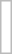<table style="float: right; border: 1px solid #BBB">
<tr>
<td>  </td>
</tr>
<tr>
<td>  </td>
</tr>
<tr>
<td>  </td>
</tr>
<tr>
<td>  </td>
</tr>
<tr>
<td>  </td>
</tr>
<tr>
<td>  </td>
</tr>
<tr>
<td>  </td>
</tr>
<tr>
<td>  </td>
</tr>
</table>
